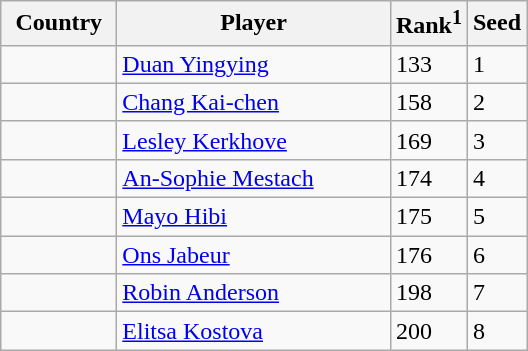<table class="sortable wikitable">
<tr>
<th width="70">Country</th>
<th width="175">Player</th>
<th>Rank<sup>1</sup></th>
<th>Seed</th>
</tr>
<tr>
<td></td>
<td><a href='#'>Duan Yingying</a></td>
<td>133</td>
<td>1</td>
</tr>
<tr>
<td></td>
<td><a href='#'>Chang Kai-chen</a></td>
<td>158</td>
<td>2</td>
</tr>
<tr>
<td></td>
<td><a href='#'>Lesley Kerkhove</a></td>
<td>169</td>
<td>3</td>
</tr>
<tr>
<td></td>
<td><a href='#'>An-Sophie Mestach</a></td>
<td>174</td>
<td>4</td>
</tr>
<tr>
<td></td>
<td><a href='#'>Mayo Hibi</a></td>
<td>175</td>
<td>5</td>
</tr>
<tr>
<td></td>
<td><a href='#'>Ons Jabeur</a></td>
<td>176</td>
<td>6</td>
</tr>
<tr>
<td></td>
<td><a href='#'>Robin Anderson</a></td>
<td>198</td>
<td>7</td>
</tr>
<tr>
<td></td>
<td><a href='#'>Elitsa Kostova</a></td>
<td>200</td>
<td>8</td>
</tr>
</table>
